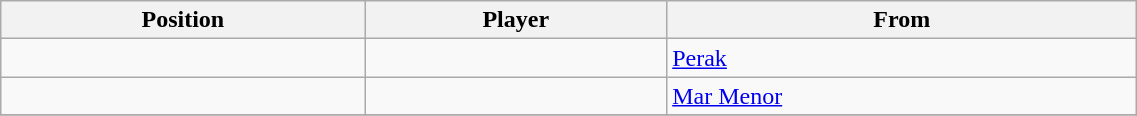<table class="wikitable sortable" style="width:60%; font-size:100%; text-align:left;">
<tr>
<th>Position</th>
<th>Player</th>
<th>From</th>
</tr>
<tr>
<td></td>
<td></td>
<td> <a href='#'>Perak</a></td>
</tr>
<tr>
<td></td>
<td></td>
<td> <a href='#'>Mar Menor</a></td>
</tr>
<tr>
</tr>
</table>
